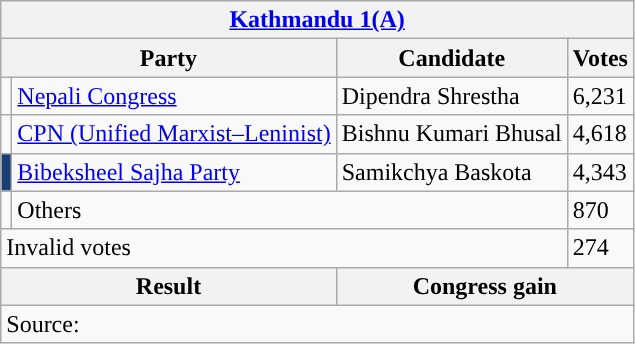<table class="wikitable">
<tr>
<th colspan="4"><a href='#'>Kathmandu 1(A)</a></th>
</tr>
<tr>
<th colspan="2">Party</th>
<th>Candidate</th>
<th>Votes</th>
</tr>
<tr>
<td style="background-color:"></td>
<td><a href='#'>Nepali Congress</a></td>
<td>Dipendra Shrestha</td>
<td>6,231</td>
</tr>
<tr>
<td style="background-color:"></td>
<td><a href='#'>CPN (Unified Marxist–Leninist)</a></td>
<td>Bishnu Kumari Bhusal</td>
<td>4,618</td>
</tr>
<tr>
<td style="background-color:#183F73"></td>
<td><a href='#'>Bibeksheel Sajha Party</a></td>
<td>Samikchya Baskota</td>
<td>4,343</td>
</tr>
<tr>
<td></td>
<td colspan="2">Others</td>
<td>870</td>
</tr>
<tr>
<td colspan="3">Invalid votes</td>
<td>274</td>
</tr>
<tr>
<th colspan="2">Result</th>
<th colspan="2">Congress gain</th>
</tr>
<tr>
<td colspan="4">Source: </td>
</tr>
</table>
